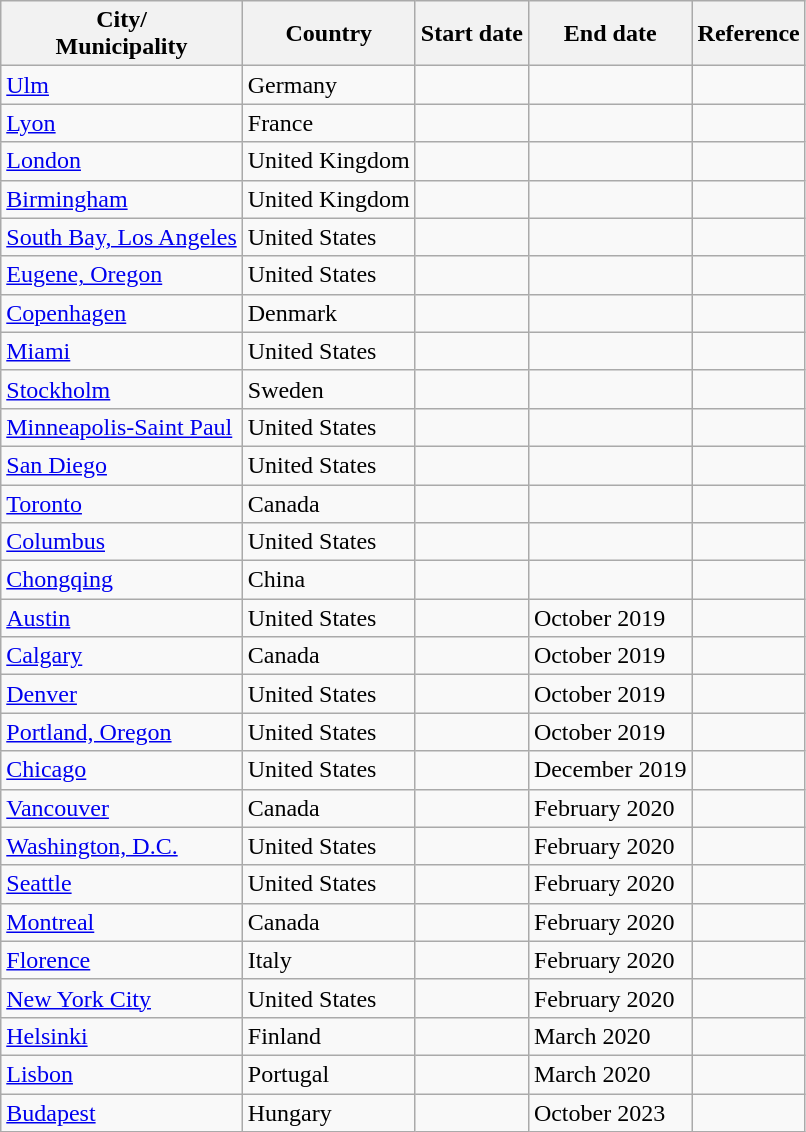<table class="wikitable sortable">
<tr>
<th>City/<br>Municipality</th>
<th>Country</th>
<th>Start date</th>
<th>End date</th>
<th class=unsortable>Reference</th>
</tr>
<tr>
<td><a href='#'>Ulm</a></td>
<td>Germany</td>
<td></td>
<td></td>
<td></td>
</tr>
<tr>
<td><a href='#'>Lyon</a></td>
<td>France</td>
<td></td>
<td></td>
<td></td>
</tr>
<tr>
<td><a href='#'>London</a></td>
<td>United Kingdom</td>
<td></td>
<td></td>
<td></td>
</tr>
<tr>
<td><a href='#'>Birmingham</a></td>
<td>United Kingdom</td>
<td></td>
<td></td>
<td></td>
</tr>
<tr>
<td><a href='#'>South Bay, Los Angeles</a></td>
<td>United States</td>
<td></td>
<td></td>
<td></td>
</tr>
<tr>
<td><a href='#'>Eugene, Oregon</a></td>
<td>United States</td>
<td></td>
<td></td>
<td></td>
</tr>
<tr>
<td><a href='#'>Copenhagen</a></td>
<td>Denmark</td>
<td></td>
<td></td>
<td></td>
</tr>
<tr>
<td><a href='#'>Miami</a></td>
<td>United States</td>
<td></td>
<td></td>
<td></td>
</tr>
<tr>
<td><a href='#'>Stockholm</a></td>
<td>Sweden</td>
<td></td>
<td></td>
<td></td>
</tr>
<tr>
<td><a href='#'>Minneapolis-Saint Paul</a></td>
<td>United States</td>
<td></td>
<td></td>
<td></td>
</tr>
<tr>
<td><a href='#'>San Diego</a></td>
<td>United States</td>
<td></td>
<td></td>
<td></td>
</tr>
<tr>
<td><a href='#'>Toronto</a></td>
<td>Canada</td>
<td></td>
<td></td>
<td></td>
</tr>
<tr>
<td><a href='#'>Columbus</a></td>
<td>United States</td>
<td></td>
<td></td>
<td></td>
</tr>
<tr>
<td><a href='#'>Chongqing</a></td>
<td>China</td>
<td></td>
<td></td>
<td></td>
</tr>
<tr>
<td><a href='#'>Austin</a></td>
<td>United States</td>
<td></td>
<td>October 2019</td>
<td></td>
</tr>
<tr>
<td><a href='#'>Calgary</a></td>
<td>Canada</td>
<td></td>
<td>October 2019</td>
<td></td>
</tr>
<tr>
<td><a href='#'>Denver</a></td>
<td>United States</td>
<td></td>
<td>October 2019</td>
<td></td>
</tr>
<tr>
<td><a href='#'>Portland, Oregon</a></td>
<td>United States</td>
<td></td>
<td>October 2019</td>
<td></td>
</tr>
<tr>
<td><a href='#'>Chicago</a></td>
<td>United States</td>
<td></td>
<td>December 2019</td>
<td></td>
</tr>
<tr>
<td><a href='#'>Vancouver</a></td>
<td>Canada</td>
<td></td>
<td>February 2020</td>
<td></td>
</tr>
<tr>
<td><a href='#'>Washington, D.C.</a></td>
<td>United States</td>
<td></td>
<td>February 2020</td>
<td></td>
</tr>
<tr>
<td><a href='#'>Seattle</a></td>
<td>United States</td>
<td></td>
<td>February 2020</td>
<td></td>
</tr>
<tr>
<td><a href='#'>Montreal</a></td>
<td>Canada</td>
<td></td>
<td>February 2020</td>
<td></td>
</tr>
<tr>
<td><a href='#'>Florence</a></td>
<td>Italy</td>
<td></td>
<td>February 2020</td>
<td></td>
</tr>
<tr>
<td><a href='#'>New York City</a></td>
<td>United States</td>
<td></td>
<td>February 2020</td>
<td></td>
</tr>
<tr>
<td><a href='#'>Helsinki</a></td>
<td>Finland</td>
<td></td>
<td>March 2020</td>
<td></td>
</tr>
<tr>
<td><a href='#'>Lisbon</a></td>
<td>Portugal</td>
<td></td>
<td>March 2020</td>
<td></td>
</tr>
<tr>
<td><a href='#'>Budapest</a></td>
<td>Hungary</td>
<td></td>
<td>October 2023</td>
<td></td>
</tr>
</table>
